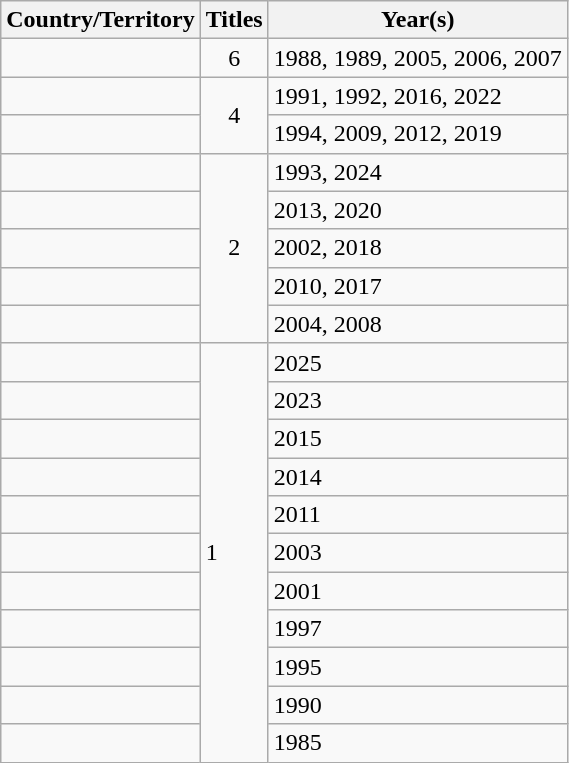<table class="wikitable">
<tr>
<th>Country/Territory</th>
<th>Titles</th>
<th>Year(s)</th>
</tr>
<tr>
<td></td>
<td style="text-align:center;">6</td>
<td>1988, 1989, 2005, 2006, 2007</td>
</tr>
<tr>
<td></td>
<td rowspan="2" style="text-align:center;">4</td>
<td>1991, 1992, 2016, 2022</td>
</tr>
<tr>
<td></td>
<td>1994, 2009, 2012, 2019</td>
</tr>
<tr>
<td></td>
<td rowspan="5" style="text-align:center;">2</td>
<td>1993, 2024</td>
</tr>
<tr>
<td></td>
<td>2013, 2020</td>
</tr>
<tr>
<td></td>
<td>2002, 2018</td>
</tr>
<tr>
<td></td>
<td>2010, 2017</td>
</tr>
<tr>
<td></td>
<td>2004, 2008</td>
</tr>
<tr>
<td></td>
<td rowspan="11" style="text-align:center:">1</td>
<td>2025</td>
</tr>
<tr>
<td></td>
<td>2023</td>
</tr>
<tr>
<td></td>
<td>2015</td>
</tr>
<tr>
<td></td>
<td>2014</td>
</tr>
<tr>
<td></td>
<td>2011</td>
</tr>
<tr>
<td></td>
<td>2003</td>
</tr>
<tr>
<td></td>
<td>2001</td>
</tr>
<tr>
<td></td>
<td>1997</td>
</tr>
<tr>
<td></td>
<td>1995</td>
</tr>
<tr>
<td></td>
<td>1990</td>
</tr>
<tr>
<td></td>
<td>1985</td>
</tr>
</table>
